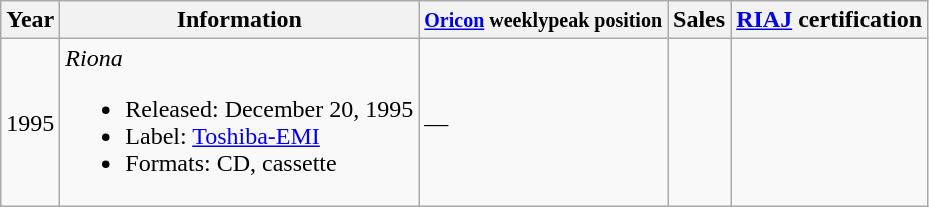<table class="wikitable">
<tr>
<th>Year</th>
<th>Information</th>
<th><small><a href='#'>Oricon</a> weekly</small><small>peak position</small></th>
<th>Sales</th>
<th><a href='#'>RIAJ</a> certification</th>
</tr>
<tr>
<td>1995</td>
<td><em>Riona</em><br><ul><li>Released: December 20, 1995</li><li>Label: <a href='#'>Toshiba-EMI</a></li><li>Formats: CD, cassette</li></ul></td>
<td>—</td>
<td></td>
<td></td>
</tr>
</table>
